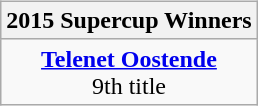<table style="width:100%;">
<tr>
<td style="vertical-align:top; width:33%;"></td>
<td style="width:33%; vertical-align:top; text-align:center;"><br><table class=wikitable style="text-align:center; margin:auto">
<tr>
<th>2015 Supercup Winners</th>
</tr>
<tr>
<td><strong><a href='#'>Telenet Oostende</a></strong><br>9th title</td>
</tr>
</table>
</td>
<td style="width:33%; vertical-align:top; text-align:center;"></td>
</tr>
</table>
